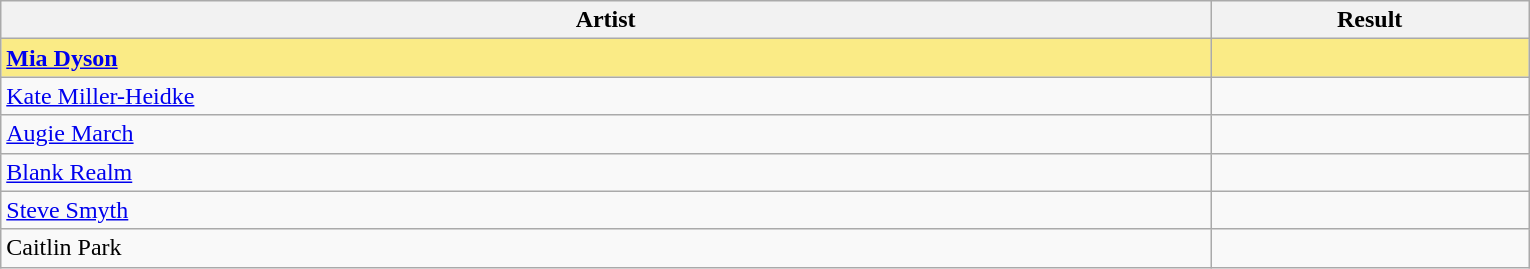<table class="sortable wikitable">
<tr>
<th width="19%">Artist</th>
<th width="5%">Result</th>
</tr>
<tr style="background:#FAEB86">
<td><strong><a href='#'>Mia Dyson</a></strong></td>
<td></td>
</tr>
<tr>
<td><a href='#'>Kate Miller-Heidke</a></td>
<td></td>
</tr>
<tr>
<td><a href='#'>Augie March</a></td>
<td></td>
</tr>
<tr>
<td><a href='#'>Blank Realm</a></td>
<td></td>
</tr>
<tr>
<td><a href='#'>Steve Smyth</a></td>
<td></td>
</tr>
<tr>
<td>Caitlin Park</td>
<td></td>
</tr>
</table>
